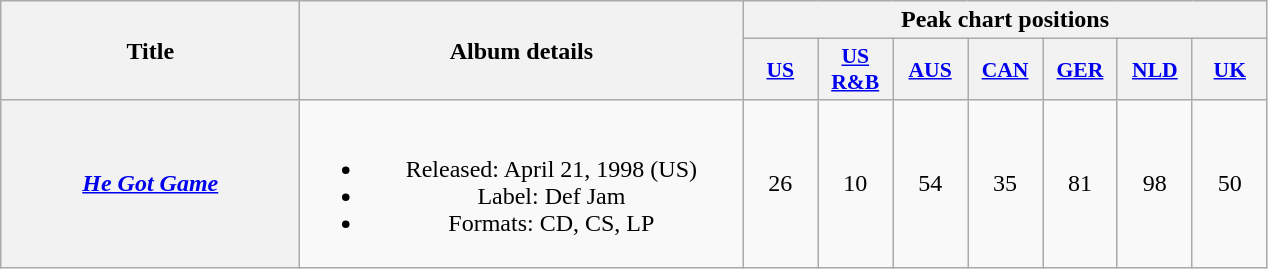<table class="wikitable plainrowheaders" style="text-align:center;">
<tr>
<th scope="col" rowspan="2" style="width:12em;">Title</th>
<th scope="col" rowspan="2" style="width:18em;">Album details</th>
<th scope="col" colspan="7">Peak chart positions</th>
</tr>
<tr>
<th scope="col" style="width:3em;font-size:90%;"><a href='#'>US</a><br></th>
<th scope="col" style="width:3em;font-size:90%;"><a href='#'>US<br>R&B</a><br></th>
<th scope="col" style="width:3em;font-size:90%;"><a href='#'>AUS</a><br></th>
<th scope="col" style="width:3em;font-size:90%;"><a href='#'>CAN</a><br></th>
<th scope="col" style="width:3em;font-size:90%;"><a href='#'>GER</a><br></th>
<th scope="col" style="width:3em;font-size:90%;"><a href='#'>NLD</a><br></th>
<th scope="col" style="width:3em;font-size:90%;"><a href='#'>UK</a><br></th>
</tr>
<tr>
<th scope="row"><em><a href='#'>He Got Game</a></em></th>
<td><br><ul><li>Released: April 21, 1998 <span>(US)</span></li><li>Label: Def Jam</li><li>Formats: CD, CS, LP</li></ul></td>
<td>26</td>
<td>10</td>
<td>54</td>
<td>35</td>
<td>81</td>
<td>98</td>
<td>50</td>
</tr>
</table>
